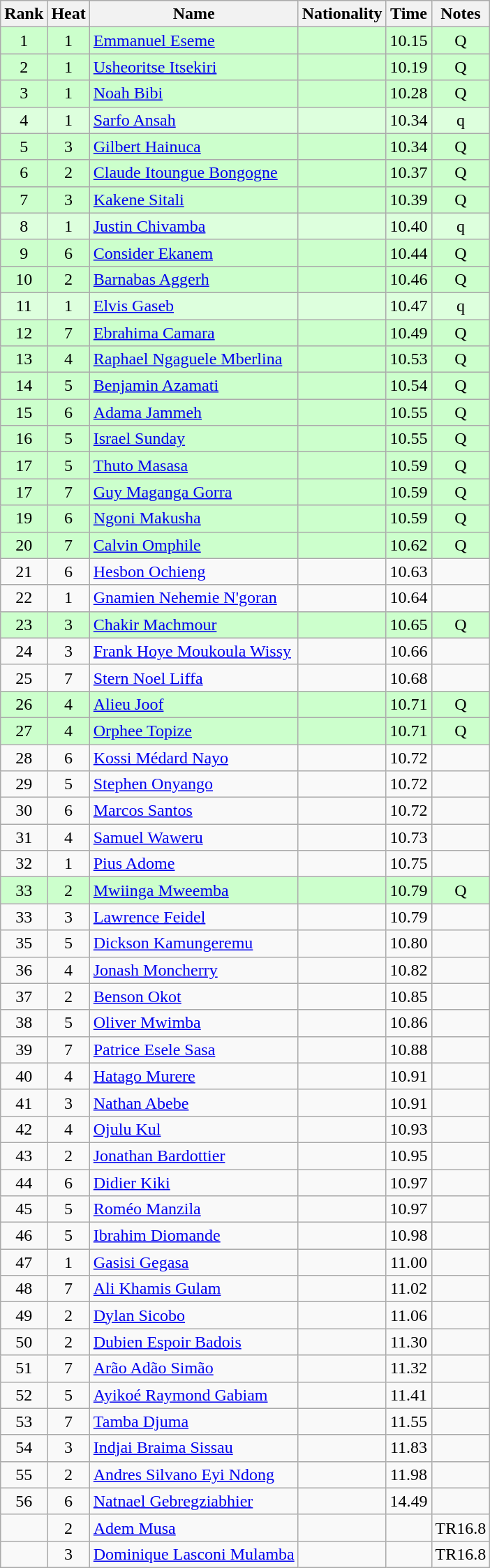<table class="wikitable sortable" style="text-align:center">
<tr>
<th>Rank</th>
<th>Heat</th>
<th>Name</th>
<th>Nationality</th>
<th>Time</th>
<th>Notes</th>
</tr>
<tr bgcolor=ccffcc>
<td>1</td>
<td>1</td>
<td align=left><a href='#'>Emmanuel Eseme</a></td>
<td align=left></td>
<td>10.15</td>
<td>Q</td>
</tr>
<tr bgcolor=ccffcc>
<td>2</td>
<td>1</td>
<td align=left><a href='#'>Usheoritse Itsekiri</a></td>
<td align=left></td>
<td>10.19</td>
<td>Q</td>
</tr>
<tr bgcolor=ccffcc>
<td>3</td>
<td>1</td>
<td align=left><a href='#'>Noah Bibi</a></td>
<td align=left></td>
<td>10.28</td>
<td>Q</td>
</tr>
<tr bgcolor=ddffdd>
<td>4</td>
<td>1</td>
<td align=left><a href='#'>Sarfo Ansah</a></td>
<td align=left></td>
<td>10.34</td>
<td>q</td>
</tr>
<tr bgcolor=ccffcc>
<td>5</td>
<td>3</td>
<td align=left><a href='#'>Gilbert Hainuca</a></td>
<td align=left></td>
<td>10.34</td>
<td>Q</td>
</tr>
<tr bgcolor=ccffcc>
<td>6</td>
<td>2</td>
<td align=left><a href='#'>Claude Itoungue Bongogne</a></td>
<td align=left></td>
<td>10.37</td>
<td>Q</td>
</tr>
<tr bgcolor=ccffcc>
<td>7</td>
<td>3</td>
<td align=left><a href='#'>Kakene Sitali</a></td>
<td align=left></td>
<td>10.39</td>
<td>Q</td>
</tr>
<tr bgcolor=ddffdd>
<td>8</td>
<td>1</td>
<td align=left><a href='#'>Justin Chivamba</a></td>
<td align=left></td>
<td>10.40</td>
<td>q</td>
</tr>
<tr bgcolor=ccffcc>
<td>9</td>
<td>6</td>
<td align=left><a href='#'>Consider Ekanem</a></td>
<td align=left></td>
<td>10.44</td>
<td>Q</td>
</tr>
<tr bgcolor=ccffcc>
<td>10</td>
<td>2</td>
<td align=left><a href='#'>Barnabas Aggerh</a></td>
<td align=left></td>
<td>10.46</td>
<td>Q</td>
</tr>
<tr bgcolor=ddffdd>
<td>11</td>
<td>1</td>
<td align=left><a href='#'>Elvis Gaseb</a></td>
<td align=left></td>
<td>10.47</td>
<td>q</td>
</tr>
<tr bgcolor=ccffcc>
<td>12</td>
<td>7</td>
<td align=left><a href='#'>Ebrahima Camara</a></td>
<td align=left></td>
<td>10.49</td>
<td>Q</td>
</tr>
<tr bgcolor=ccffcc>
<td>13</td>
<td>4</td>
<td align=left><a href='#'>Raphael Ngaguele Mberlina</a></td>
<td align=left></td>
<td>10.53</td>
<td>Q</td>
</tr>
<tr bgcolor=ccffcc>
<td>14</td>
<td>5</td>
<td align=left><a href='#'>Benjamin Azamati</a></td>
<td align=left></td>
<td>10.54</td>
<td>Q</td>
</tr>
<tr bgcolor=ccffcc>
<td>15</td>
<td>6</td>
<td align=left><a href='#'>Adama Jammeh</a></td>
<td align=left></td>
<td>10.55</td>
<td>Q</td>
</tr>
<tr bgcolor=ccffcc>
<td>16</td>
<td>5</td>
<td align=left><a href='#'>Israel Sunday</a></td>
<td align=left></td>
<td>10.55</td>
<td>Q</td>
</tr>
<tr bgcolor=ccffcc>
<td>17</td>
<td>5</td>
<td align=left><a href='#'>Thuto Masasa</a></td>
<td align=left></td>
<td>10.59</td>
<td>Q</td>
</tr>
<tr bgcolor=ccffcc>
<td>17</td>
<td>7</td>
<td align=left><a href='#'>Guy Maganga Gorra</a></td>
<td align=left></td>
<td>10.59</td>
<td>Q</td>
</tr>
<tr bgcolor=ccffcc>
<td>19</td>
<td>6</td>
<td align=left><a href='#'>Ngoni Makusha</a></td>
<td align=left></td>
<td>10.59</td>
<td>Q</td>
</tr>
<tr bgcolor=ccffcc>
<td>20</td>
<td>7</td>
<td align=left><a href='#'>Calvin Omphile</a></td>
<td align=left></td>
<td>10.62</td>
<td>Q</td>
</tr>
<tr>
<td>21</td>
<td>6</td>
<td align=left><a href='#'>Hesbon Ochieng</a></td>
<td align=left></td>
<td>10.63</td>
<td></td>
</tr>
<tr>
<td>22</td>
<td>1</td>
<td align=left><a href='#'>Gnamien Nehemie N'goran</a></td>
<td align=left></td>
<td>10.64</td>
<td></td>
</tr>
<tr bgcolor=ccffcc>
<td>23</td>
<td>3</td>
<td align=left><a href='#'>Chakir Machmour</a></td>
<td align=left></td>
<td>10.65</td>
<td>Q</td>
</tr>
<tr>
<td>24</td>
<td>3</td>
<td align=left><a href='#'>Frank Hoye Moukoula Wissy</a></td>
<td align=left></td>
<td>10.66</td>
<td></td>
</tr>
<tr>
<td>25</td>
<td>7</td>
<td align=left><a href='#'>Stern Noel Liffa</a></td>
<td align=left></td>
<td>10.68</td>
<td></td>
</tr>
<tr bgcolor=ccffcc>
<td>26</td>
<td>4</td>
<td align=left><a href='#'>Alieu Joof</a></td>
<td align=left></td>
<td>10.71</td>
<td>Q</td>
</tr>
<tr bgcolor=ccffcc>
<td>27</td>
<td>4</td>
<td align=left><a href='#'>Orphee Topize</a></td>
<td align=left></td>
<td>10.71</td>
<td>Q</td>
</tr>
<tr>
<td>28</td>
<td>6</td>
<td align=left><a href='#'>Kossi Médard Nayo</a></td>
<td align=left></td>
<td>10.72</td>
<td></td>
</tr>
<tr>
<td>29</td>
<td>5</td>
<td align=left><a href='#'>Stephen Onyango</a></td>
<td align=left></td>
<td>10.72</td>
<td></td>
</tr>
<tr>
<td>30</td>
<td>6</td>
<td align=left><a href='#'>Marcos Santos</a></td>
<td align=left></td>
<td>10.72</td>
<td></td>
</tr>
<tr>
<td>31</td>
<td>4</td>
<td align=left><a href='#'>Samuel Waweru</a></td>
<td align=left></td>
<td>10.73</td>
<td></td>
</tr>
<tr>
<td>32</td>
<td>1</td>
<td align=left><a href='#'>Pius Adome</a></td>
<td align=left></td>
<td>10.75</td>
<td></td>
</tr>
<tr bgcolor=ccffcc>
<td>33</td>
<td>2</td>
<td align=left><a href='#'>Mwiinga Mweemba</a></td>
<td align=left></td>
<td>10.79</td>
<td>Q</td>
</tr>
<tr>
<td>33</td>
<td>3</td>
<td align=left><a href='#'>Lawrence Feidel</a></td>
<td align=left></td>
<td>10.79</td>
<td></td>
</tr>
<tr>
<td>35</td>
<td>5</td>
<td align=left><a href='#'>Dickson Kamungeremu</a></td>
<td align=left></td>
<td>10.80</td>
<td></td>
</tr>
<tr>
<td>36</td>
<td>4</td>
<td align=left><a href='#'>Jonash Moncherry</a></td>
<td align=left></td>
<td>10.82</td>
<td></td>
</tr>
<tr>
<td>37</td>
<td>2</td>
<td align=left><a href='#'>Benson Okot</a></td>
<td align=left></td>
<td>10.85</td>
<td></td>
</tr>
<tr>
<td>38</td>
<td>5</td>
<td align=left><a href='#'>Oliver Mwimba</a></td>
<td align=left></td>
<td>10.86</td>
<td></td>
</tr>
<tr>
<td>39</td>
<td>7</td>
<td align=left><a href='#'>Patrice Esele Sasa</a></td>
<td align=left></td>
<td>10.88</td>
<td></td>
</tr>
<tr>
<td>40</td>
<td>4</td>
<td align=left><a href='#'>Hatago Murere</a></td>
<td align=left></td>
<td>10.91</td>
<td></td>
</tr>
<tr>
<td>41</td>
<td>3</td>
<td align=left><a href='#'>Nathan Abebe</a></td>
<td align=left></td>
<td>10.91</td>
<td></td>
</tr>
<tr>
<td>42</td>
<td>4</td>
<td align=left><a href='#'>Ojulu Kul</a></td>
<td align=left></td>
<td>10.93</td>
<td></td>
</tr>
<tr>
<td>43</td>
<td>2</td>
<td align=left><a href='#'>Jonathan Bardottier</a></td>
<td align=left></td>
<td>10.95</td>
<td></td>
</tr>
<tr>
<td>44</td>
<td>6</td>
<td align=left><a href='#'>Didier Kiki</a></td>
<td align=left></td>
<td>10.97</td>
<td></td>
</tr>
<tr>
<td>45</td>
<td>5</td>
<td align=left><a href='#'>Roméo Manzila</a></td>
<td align=left></td>
<td>10.97</td>
<td></td>
</tr>
<tr>
<td>46</td>
<td>5</td>
<td align=left><a href='#'>Ibrahim Diomande</a></td>
<td align=left></td>
<td>10.98</td>
<td></td>
</tr>
<tr>
<td>47</td>
<td>1</td>
<td align=left><a href='#'>Gasisi Gegasa</a></td>
<td align=left></td>
<td>11.00</td>
<td></td>
</tr>
<tr>
<td>48</td>
<td>7</td>
<td align=left><a href='#'>Ali Khamis Gulam</a></td>
<td align=left></td>
<td>11.02</td>
<td></td>
</tr>
<tr>
<td>49</td>
<td>2</td>
<td align=left><a href='#'>Dylan Sicobo</a></td>
<td align=left></td>
<td>11.06</td>
<td></td>
</tr>
<tr>
<td>50</td>
<td>2</td>
<td align=left><a href='#'>Dubien Espoir Badois</a></td>
<td align=left></td>
<td>11.30</td>
<td></td>
</tr>
<tr>
<td>51</td>
<td>7</td>
<td align=left><a href='#'>Arão Adão Simão</a></td>
<td align=left></td>
<td>11.32</td>
<td></td>
</tr>
<tr>
<td>52</td>
<td>5</td>
<td align=left><a href='#'>Ayikoé Raymond Gabiam</a></td>
<td align=left></td>
<td>11.41</td>
<td></td>
</tr>
<tr>
<td>53</td>
<td>7</td>
<td align=left><a href='#'>Tamba Djuma</a></td>
<td align=left></td>
<td>11.55</td>
<td></td>
</tr>
<tr>
<td>54</td>
<td>3</td>
<td align=left><a href='#'>Indjai Braima Sissau</a></td>
<td align=left></td>
<td>11.83</td>
<td></td>
</tr>
<tr>
<td>55</td>
<td>2</td>
<td align=left><a href='#'>Andres Silvano Eyi Ndong</a></td>
<td align=left></td>
<td>11.98</td>
<td></td>
</tr>
<tr>
<td>56</td>
<td>6</td>
<td align=left><a href='#'>Natnael Gebregziabhier</a></td>
<td align=left></td>
<td>14.49</td>
<td></td>
</tr>
<tr>
<td></td>
<td>2</td>
<td align=left><a href='#'>Adem Musa</a></td>
<td align=left></td>
<td></td>
<td>TR16.8</td>
</tr>
<tr>
<td></td>
<td>3</td>
<td align=left><a href='#'>Dominique Lasconi Mulamba</a></td>
<td align=left></td>
<td></td>
<td>TR16.8</td>
</tr>
</table>
